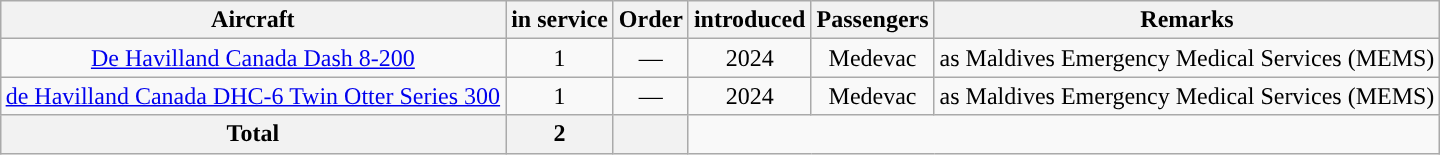<table class="wikitable toccolours" border="1" cellpadding="2" style="margin:1em auto; border-collapse:collapse;text-align:center;">
<tr>
<th>Aircraft</th>
<th>in service</th>
<th>Order</th>
<th>introduced</th>
<th>Passengers</th>
<th>Remarks</th>
</tr>
<tr>
<td><a href='#'>De Havilland Canada Dash 8-200</a></td>
<td>1</td>
<td>—</td>
<td>2024</td>
<td>Medevac </td>
<td>as Maldives Emergency Medical Services (MEMS)</td>
</tr>
<tr>
<td><a href='#'>de Havilland Canada DHC-6 Twin Otter Series 300</a></td>
<td>1</td>
<td>—</td>
<td>2024</td>
<td>Medevac</td>
<td>as Maldives Emergency Medical Services (MEMS)</td>
</tr>
<tr>
<th>Total</th>
<th>2</th>
<th></th>
</tr>
</table>
